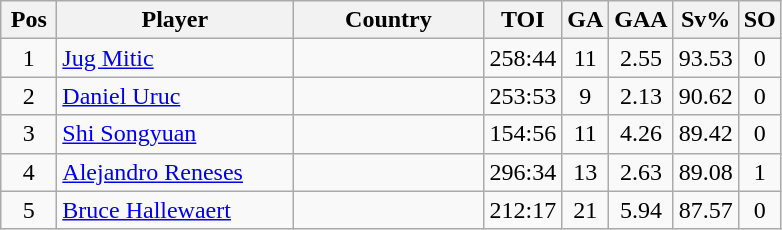<table class="wikitable sortable" style="text-align: center;">
<tr>
<th width=30>Pos</th>
<th width=150>Player</th>
<th width=120>Country</th>
<th width=20>TOI</th>
<th width=20>GA</th>
<th width=20>GAA</th>
<th width=20>Sv%</th>
<th width=20>SO</th>
</tr>
<tr>
<td>1</td>
<td align=left><a href='#'>Jug Mitic</a></td>
<td align=left></td>
<td>258:44</td>
<td>11</td>
<td>2.55</td>
<td>93.53</td>
<td>0</td>
</tr>
<tr>
<td>2</td>
<td align=left><a href='#'>Daniel Uruc</a></td>
<td align=left></td>
<td>253:53</td>
<td>9</td>
<td>2.13</td>
<td>90.62</td>
<td>0</td>
</tr>
<tr>
<td>3</td>
<td align=left><a href='#'>Shi Songyuan</a></td>
<td align=left></td>
<td>154:56</td>
<td>11</td>
<td>4.26</td>
<td>89.42</td>
<td>0</td>
</tr>
<tr>
<td>4</td>
<td align=left><a href='#'>Alejandro Reneses</a></td>
<td align=left></td>
<td>296:34</td>
<td>13</td>
<td>2.63</td>
<td>89.08</td>
<td>1</td>
</tr>
<tr>
<td>5</td>
<td align=left><a href='#'>Bruce Hallewaert</a></td>
<td align=left></td>
<td>212:17</td>
<td>21</td>
<td>5.94</td>
<td>87.57</td>
<td>0</td>
</tr>
</table>
